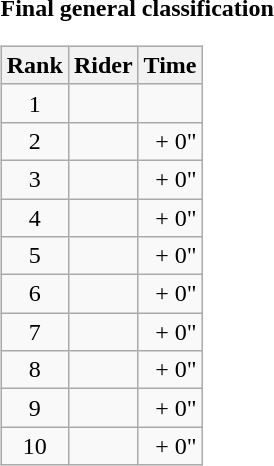<table>
<tr>
<td><strong>Final general classification</strong><br><table class="wikitable">
<tr>
<th scope="col">Rank</th>
<th scope="col">Rider</th>
<th scope="col">Time</th>
</tr>
<tr>
<td style="text-align:center;">1</td>
<td></td>
<td style="text-align:right;"></td>
</tr>
<tr>
<td style="text-align:center;">2</td>
<td></td>
<td style="text-align:right;">+ 0"</td>
</tr>
<tr>
<td style="text-align:center;">3</td>
<td></td>
<td style="text-align:right;">+ 0"</td>
</tr>
<tr>
<td style="text-align:center;">4</td>
<td></td>
<td style="text-align:right;">+ 0"</td>
</tr>
<tr>
<td style="text-align:center;">5</td>
<td></td>
<td style="text-align:right;">+ 0"</td>
</tr>
<tr>
<td style="text-align:center;">6</td>
<td></td>
<td style="text-align:right;">+ 0"</td>
</tr>
<tr>
<td style="text-align:center;">7</td>
<td></td>
<td style="text-align:right;">+ 0"</td>
</tr>
<tr>
<td style="text-align:center;">8</td>
<td></td>
<td style="text-align:right;">+ 0"</td>
</tr>
<tr>
<td style="text-align:center;">9</td>
<td></td>
<td style="text-align:right;">+ 0"</td>
</tr>
<tr>
<td style="text-align:center;">10</td>
<td></td>
<td style="text-align:right;">+ 0"</td>
</tr>
</table>
</td>
</tr>
</table>
